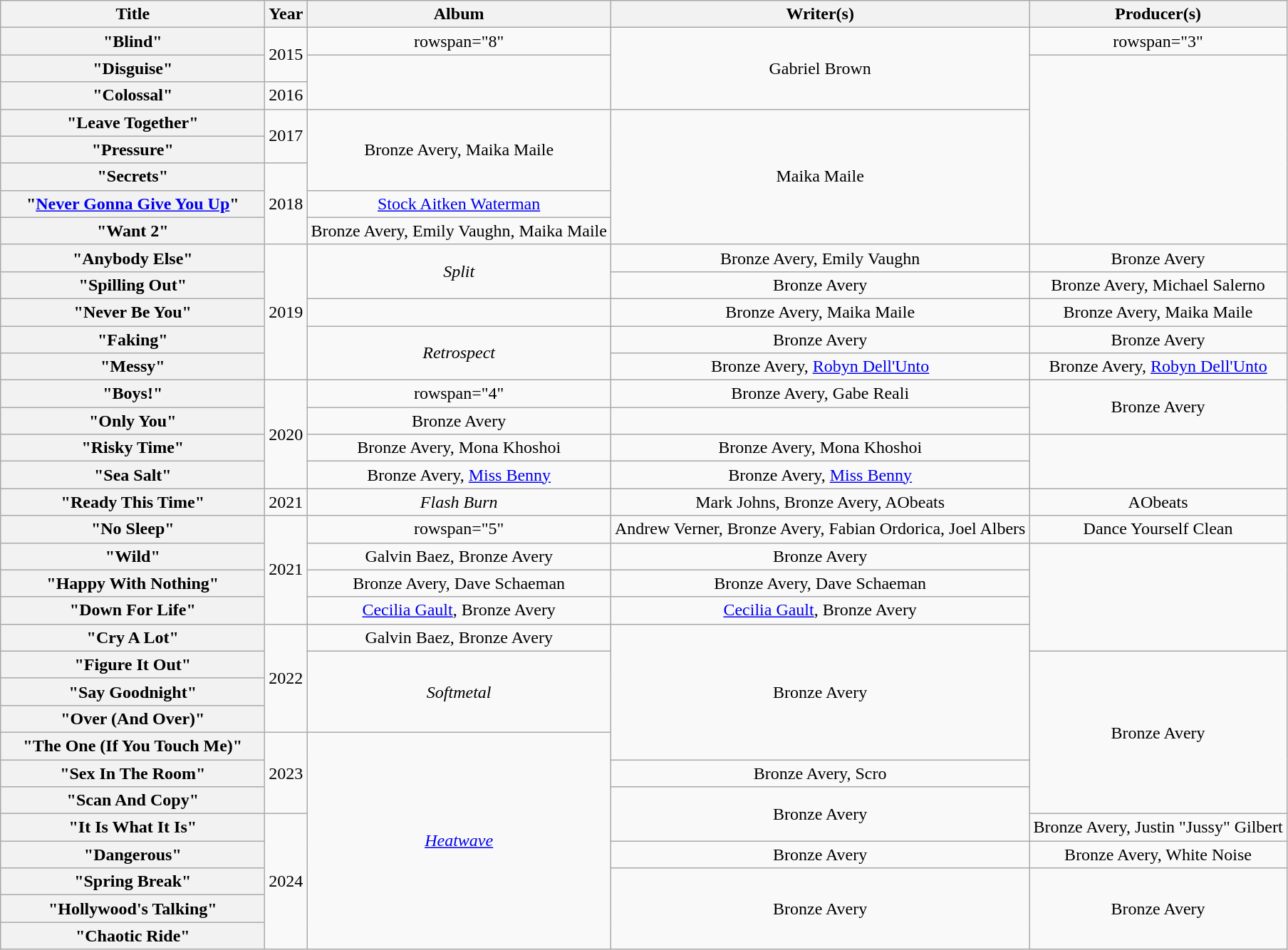<table class="wikitable plainrowheaders" style="text-align:center;">
<tr>
<th scope="col" rowspan="1" style="width:15em;">Title</th>
<th scope="col" rowspan="1">Year</th>
<th scope="col" rowspan="1">Album</th>
<th>Writer(s)</th>
<th>Producer(s)</th>
</tr>
<tr>
<th scope="row">"Blind"<br></th>
<td rowspan="2">2015</td>
<td>rowspan="8" </td>
<td rowspan="3">Gabriel Brown</td>
<td>rowspan="3" </td>
</tr>
<tr>
<th scope="row">"Disguise"<br></th>
</tr>
<tr>
<th scope="row">"Colossal"<br></th>
<td>2016</td>
</tr>
<tr>
<th scope="row">"Leave Together"</th>
<td rowspan="2">2017</td>
<td rowspan="3">Bronze Avery, Maika Maile</td>
<td rowspan="5">Maika Maile</td>
</tr>
<tr>
<th scope="row">"Pressure"</th>
</tr>
<tr>
<th scope="row">"Secrets"</th>
<td rowspan="3">2018</td>
</tr>
<tr>
<th scope="row">"<a href='#'>Never Gonna Give You Up</a>"</th>
<td><a href='#'>Stock Aitken Waterman</a></td>
</tr>
<tr>
<th scope="row">"Want 2"</th>
<td>Bronze Avery, Emily Vaughn, Maika Maile</td>
</tr>
<tr>
<th scope="row">"Anybody Else"</th>
<td rowspan="5">2019</td>
<td rowspan="2"><em>Split</em></td>
<td>Bronze Avery, Emily Vaughn</td>
<td>Bronze Avery</td>
</tr>
<tr>
<th scope="row">"Spilling Out"</th>
<td>Bronze Avery</td>
<td>Bronze Avery, Michael Salerno</td>
</tr>
<tr>
<th scope="row">"Never Be You"</th>
<td></td>
<td>Bronze Avery, Maika Maile</td>
<td>Bronze Avery, Maika Maile</td>
</tr>
<tr>
<th scope="row">"Faking"</th>
<td rowspan="2"><em>Retrospect</em></td>
<td>Bronze Avery</td>
<td>Bronze Avery</td>
</tr>
<tr>
<th scope="row">"Messy"</th>
<td>Bronze Avery, <a href='#'>Robyn Dell'Unto</a></td>
<td>Bronze Avery, <a href='#'>Robyn Dell'Unto</a></td>
</tr>
<tr>
<th scope="row">"Boys!"</th>
<td rowspan="4">2020</td>
<td>rowspan="4" </td>
<td>Bronze Avery, Gabe Reali</td>
<td rowspan="2">Bronze Avery</td>
</tr>
<tr>
<th scope="row">"Only You"</th>
<td>Bronze Avery</td>
</tr>
<tr>
<th scope="row">"Risky Time"</th>
<td>Bronze Avery, Mona Khoshoi</td>
<td>Bronze Avery, Mona Khoshoi</td>
</tr>
<tr>
<th scope="row">"Sea Salt"<br></th>
<td>Bronze Avery, <a href='#'>Miss Benny</a></td>
<td>Bronze Avery, <a href='#'>Miss Benny</a></td>
</tr>
<tr>
<th scope="row">"Ready This Time"</th>
<td>2021</td>
<td><em>Flash Burn</em></td>
<td>Mark Johns, Bronze Avery, AObeats</td>
<td>AObeats</td>
</tr>
<tr>
<th scope="row">"No Sleep"<br></th>
<td rowspan="4">2021</td>
<td>rowspan="5" </td>
<td>Andrew Verner, Bronze Avery, Fabian Ordorica, Joel Albers</td>
<td>Dance Yourself Clean</td>
</tr>
<tr>
<th scope="row">"Wild"</th>
<td>Galvin Baez, Bronze Avery</td>
<td>Bronze Avery</td>
</tr>
<tr>
<th scope="row">"Happy With Nothing"<br></th>
<td>Bronze Avery, Dave Schaeman</td>
<td>Bronze Avery, Dave Schaeman</td>
</tr>
<tr>
<th scope="row">"Down For Life"</th>
<td><a href='#'>Cecilia Gault</a>, Bronze Avery</td>
<td><a href='#'>Cecilia Gault</a>, Bronze Avery</td>
</tr>
<tr>
<th scope="row">"Cry A Lot"</th>
<td rowspan="4">2022</td>
<td>Galvin Baez, Bronze Avery</td>
<td rowspan="5">Bronze Avery</td>
</tr>
<tr>
<th scope="row">"Figure It Out"</th>
<td rowspan="3"><em>Softmetal</em></td>
<td rowspan="6">Bronze Avery</td>
</tr>
<tr>
<th scope="row">"Say Goodnight"</th>
</tr>
<tr>
<th scope="row">"Over (And Over)"</th>
</tr>
<tr>
<th scope="row">"The One (If You Touch Me)"</th>
<td rowspan="3">2023</td>
<td rowspan="8"><em><a href='#'>Heatwave</a></em></td>
</tr>
<tr>
<th scope="row">"Sex In The Room"</th>
<td>Bronze Avery, Scro</td>
</tr>
<tr>
<th scope="row">"Scan And Copy"</th>
<td rowspan="2">Bronze Avery</td>
</tr>
<tr>
<th scope="row">"It Is What It Is"</th>
<td rowspan="5">2024</td>
<td>Bronze Avery, Justin "Jussy" Gilbert</td>
</tr>
<tr>
<th scope="row">"Dangerous"</th>
<td>Bronze Avery</td>
<td>Bronze Avery, White Noise</td>
</tr>
<tr>
<th scope="row">"Spring Break"</th>
<td rowspan="3">Bronze Avery</td>
<td rowspan="3">Bronze Avery</td>
</tr>
<tr>
<th scope="row">"Hollywood's Talking"</th>
</tr>
<tr>
<th scope="row">"Chaotic Ride"</th>
</tr>
</table>
